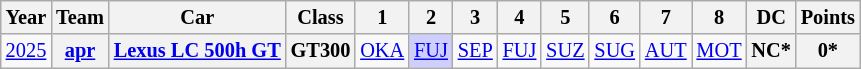<table class="wikitable" style="text-align:center; font-size:85%">
<tr>
<th>Year</th>
<th>Team</th>
<th>Car</th>
<th>Class</th>
<th>1</th>
<th>2</th>
<th>3</th>
<th>4</th>
<th>5</th>
<th>6</th>
<th>7</th>
<th>8</th>
<th>DC</th>
<th>Points</th>
</tr>
<tr>
<td><a href='#'>2025</a></td>
<th><a href='#'>apr</a></th>
<th nowrap><a href='#'>Lexus LC 500h GT</a></th>
<th>GT300</th>
<td><a href='#'>OKA</a></td>
<td style="background:#CFCFFF;"><a href='#'>FUJ</a><br></td>
<td style="background:#;"><a href='#'>SEP</a><br></td>
<td style="background:#;"><a href='#'>FUJ</a><br></td>
<td style="background:#;"><a href='#'>SUZ</a><br></td>
<td style="background:#;"><a href='#'>SUG</a><br></td>
<td style="background:#;"><a href='#'>AUT</a><br></td>
<td style="background:#;"><a href='#'>MOT</a><br></td>
<th>NC*</th>
<th>0*</th>
</tr>
</table>
